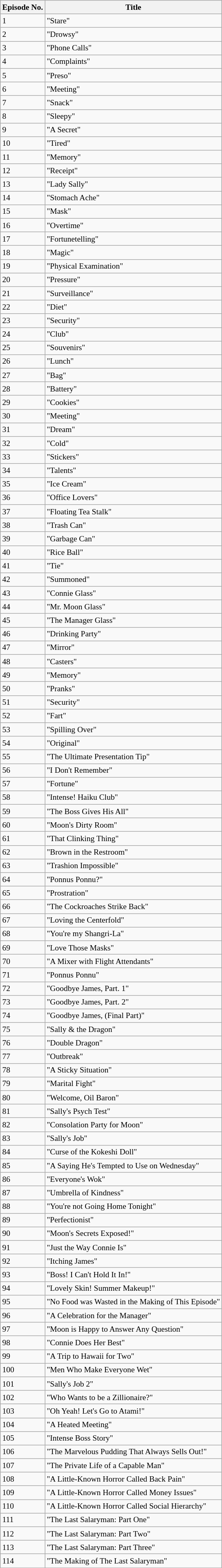<table class="wikitable mw-collapsible mw-collapsed" style="font-size:small;">
<tr>
<th>Episode No.</th>
<th>Title</th>
</tr>
<tr>
<td rowspan="1">1</td>
<td>"Stare"</td>
</tr>
<tr>
<td rowspan="1">2</td>
<td>"Drowsy"</td>
</tr>
<tr>
<td rowspan="1">3</td>
<td>"Phone Calls"</td>
</tr>
<tr>
<td rowspan="1">4</td>
<td>"Complaints"</td>
</tr>
<tr>
<td rowspan="1">5</td>
<td>"Preso"</td>
</tr>
<tr>
<td rowspan="1">6</td>
<td>"Meeting"</td>
</tr>
<tr>
<td rowspan="1">7</td>
<td>"Snack"</td>
</tr>
<tr>
<td rowspan="1">8</td>
<td>"Sleepy"</td>
</tr>
<tr>
<td rowspan="1">9</td>
<td>"A Secret"</td>
</tr>
<tr>
<td rowspan="1">10</td>
<td>"Tired"</td>
</tr>
<tr>
<td rowspan="1">11</td>
<td>"Memory"</td>
</tr>
<tr>
<td rowspan="1">12</td>
<td>"Receipt"</td>
</tr>
<tr>
<td rowspan="1">13</td>
<td>"Lady Sally"</td>
</tr>
<tr>
<td rowspan="1">14</td>
<td>"Stomach Ache"</td>
</tr>
<tr>
<td rowspan="1">15</td>
<td>"Mask"</td>
</tr>
<tr>
<td rowspan="1">16</td>
<td>"Overtime"</td>
</tr>
<tr>
<td rowspan="1">17</td>
<td>"Fortunetelling"</td>
</tr>
<tr>
<td rowspan="1">18</td>
<td>"Magic"</td>
</tr>
<tr>
<td rowspan="1">19</td>
<td>"Physical Examination"</td>
</tr>
<tr>
<td rowspan="1">20</td>
<td>"Pressure"</td>
</tr>
<tr>
<td rowspan="1">21</td>
<td>"Surveillance"</td>
</tr>
<tr>
<td rowspan="1">22</td>
<td>"Diet"</td>
</tr>
<tr>
<td rowspan="1">23</td>
<td>"Security"</td>
</tr>
<tr>
<td rowspan="1">24</td>
<td>"Club"</td>
</tr>
<tr>
<td rowspan="1">25</td>
<td>"Souvenirs"</td>
</tr>
<tr>
<td rowspan="1">26</td>
<td>"Lunch"</td>
</tr>
<tr>
<td rowspan="1">27</td>
<td>"Bag"</td>
</tr>
<tr>
<td rowspan="1">28</td>
<td>"Battery"</td>
</tr>
<tr>
<td rowspan="1">29</td>
<td>"Cookies"</td>
</tr>
<tr>
<td rowspan="1">30</td>
<td>"Meeting"</td>
</tr>
<tr>
<td rowspan="1">31</td>
<td>"Dream"</td>
</tr>
<tr>
<td rowspan="1">32</td>
<td>"Cold"</td>
</tr>
<tr>
<td rowspan="1">33</td>
<td>"Stickers"</td>
</tr>
<tr>
<td rowspan="1">34</td>
<td>"Talents"</td>
</tr>
<tr>
<td rowspan="1">35</td>
<td>"Ice Cream"</td>
</tr>
<tr>
<td rowspan="1">36</td>
<td>"Office Lovers"</td>
</tr>
<tr>
<td rowspan="1">37</td>
<td>"Floating Tea Stalk"</td>
</tr>
<tr>
<td rowspan="1">38</td>
<td>"Trash Can"</td>
</tr>
<tr>
<td rowspan="1">39</td>
<td>"Garbage Can"</td>
</tr>
<tr>
<td rowspan="1">40</td>
<td>"Rice Ball"</td>
</tr>
<tr>
<td rowspan="1">41</td>
<td>"Tie"</td>
</tr>
<tr>
<td rowspan="1">42</td>
<td>"Summoned"</td>
</tr>
<tr>
<td rowspan="1">43</td>
<td>"Connie Glass"</td>
</tr>
<tr>
<td rowspan="1">44</td>
<td>"Mr. Moon Glass"</td>
</tr>
<tr>
<td rowspan="1">45</td>
<td>"The Manager Glass"</td>
</tr>
<tr>
<td rowspan="1">46</td>
<td>"Drinking Party"</td>
</tr>
<tr>
<td rowspan="1">47</td>
<td>"Mirror"</td>
</tr>
<tr>
<td rowspan="1">48</td>
<td>"Casters"</td>
</tr>
<tr>
<td rowspan="1">49</td>
<td>"Memory"</td>
</tr>
<tr>
<td rowspan="1">50</td>
<td>"Pranks"</td>
</tr>
<tr>
<td rowspan="1">51</td>
<td>"Security"</td>
</tr>
<tr>
<td rowspan="1">52</td>
<td>"Fart"</td>
</tr>
<tr>
<td rowspan="1">53</td>
<td>"Spilling Over"</td>
</tr>
<tr>
<td rowspan="1">54</td>
<td>"Original"</td>
</tr>
<tr>
<td rowspan="1">55</td>
<td>"The Ultimate Presentation Tip"</td>
</tr>
<tr>
<td rowspan="1">56</td>
<td>"I Don't Remember"</td>
</tr>
<tr>
<td rowspan="1">57</td>
<td>"Fortune"</td>
</tr>
<tr>
<td rowspan="1">58</td>
<td>"Intense! Haiku Club"</td>
</tr>
<tr>
<td rowspan="1">59</td>
<td>"The Boss Gives His All"</td>
</tr>
<tr>
<td rowspan="1">60</td>
<td>"Moon's Dirty Room"</td>
</tr>
<tr>
<td rowspan="1">61</td>
<td>"That Clinking Thing"</td>
</tr>
<tr>
<td rowspan="1">62</td>
<td>"Brown in the Restroom"</td>
</tr>
<tr>
<td rowspan="1">63</td>
<td>"Trashion Impossible"</td>
</tr>
<tr>
<td rowspan="1">64</td>
<td>"Ponnus Ponnu?"</td>
</tr>
<tr>
<td rowspan="1">65</td>
<td>"Prostration"</td>
</tr>
<tr>
<td rowspan="1">66</td>
<td>"The Cockroaches Strike Back"</td>
</tr>
<tr>
<td rowspan="1">67</td>
<td>"Loving the Centerfold"</td>
</tr>
<tr>
<td rowspan="1">68</td>
<td>"You're my Shangri-La"</td>
</tr>
<tr>
<td rowspan="1">69</td>
<td>"Love Those Masks"</td>
</tr>
<tr>
<td rowspan="1">70</td>
<td>"A Mixer with Flight Attendants"</td>
</tr>
<tr>
<td rowspan="1">71</td>
<td>"Ponnus Ponnu"</td>
</tr>
<tr>
<td rowspan="1">72</td>
<td>"Goodbye James, Part. 1"</td>
</tr>
<tr>
<td rowspan="1">73</td>
<td>"Goodbye James, Part. 2"</td>
</tr>
<tr>
<td rowspan="1">74</td>
<td>"Goodbye James, (Final Part)"</td>
</tr>
<tr>
<td rowspan="1">75</td>
<td>"Sally & the Dragon"</td>
</tr>
<tr>
<td rowspan="1">76</td>
<td>"Double Dragon"</td>
</tr>
<tr>
<td rowspan="1">77</td>
<td>"Outbreak"</td>
</tr>
<tr>
<td rowspan="1">78</td>
<td>"A Sticky Situation"</td>
</tr>
<tr>
<td rowspan="1">79</td>
<td>"Marital Fight"</td>
</tr>
<tr>
<td rowspan="1">80</td>
<td>"Welcome, Oil Baron"</td>
</tr>
<tr>
<td rowspan="1">81</td>
<td>"Sally's Psych Test"</td>
</tr>
<tr>
<td rowspan="1">82</td>
<td>"Consolation Party for Moon"</td>
</tr>
<tr>
<td rowspan="1">83</td>
<td>"Sally's Job"</td>
</tr>
<tr>
<td rowspan="1">84</td>
<td>"Curse of the Kokeshi Doll"</td>
</tr>
<tr>
<td rowspan="1">85</td>
<td>"A Saying He's Tempted to Use on Wednesday"</td>
</tr>
<tr>
<td rowspan="1">86</td>
<td>"Everyone's Wok"</td>
</tr>
<tr>
<td rowspan="1">87</td>
<td>"Umbrella of Kindness"</td>
</tr>
<tr>
<td rowspan="1">88</td>
<td>"You're not Going Home Tonight"</td>
</tr>
<tr>
<td rowspan="1">89</td>
<td>"Perfectionist"</td>
</tr>
<tr>
<td rowspan="1">90</td>
<td>"Moon's Secrets Exposed!"</td>
</tr>
<tr>
<td rowspan="1">91</td>
<td>"Just the Way Connie Is"</td>
</tr>
<tr>
<td rowspan="1">92</td>
<td>"Itching James"</td>
</tr>
<tr>
<td rowspan="1">93</td>
<td>"Boss! I Can't Hold It In!"</td>
</tr>
<tr>
<td rowspan="1">94</td>
<td>"Lovely Skin! Summer Makeup!"</td>
</tr>
<tr>
<td rowspan="1">95</td>
<td>"No Food was Wasted in the Making of This Episode"</td>
</tr>
<tr>
<td rowspan="1">96</td>
<td>"A Celebration for the Manager"</td>
</tr>
<tr>
<td rowspan="1">97</td>
<td>"Moon is Happy to Answer Any Question"</td>
</tr>
<tr>
<td rowspan="1">98</td>
<td>"Connie Does Her Best"</td>
</tr>
<tr>
<td rowspan="1">99</td>
<td>"A Trip to Hawaii for Two"</td>
</tr>
<tr>
<td rowspan="1">100</td>
<td>"Men Who Make Everyone Wet"</td>
</tr>
<tr>
<td rowspan="1">101</td>
<td>"Sally's Job 2"</td>
</tr>
<tr>
<td rowspan="1">102</td>
<td>"Who Wants to be a Zillionaire?"</td>
</tr>
<tr>
<td rowspan="1">103</td>
<td>"Oh Yeah! Let's Go to Atami!"</td>
</tr>
<tr>
<td rowspan="1">104</td>
<td>"A Heated Meeting"</td>
</tr>
<tr>
<td rowspan="1">105</td>
<td>"Intense Boss Story"</td>
</tr>
<tr>
<td rowspan="1">106</td>
<td>"The Marvelous Pudding That Always Sells Out!"</td>
</tr>
<tr>
<td rowspan="1">107</td>
<td>"The Private Life of a Capable Man"</td>
</tr>
<tr>
<td rowspan="1">108</td>
<td>"A Little-Known Horror Called Back Pain"</td>
</tr>
<tr>
<td rowspan="1">109</td>
<td>"A Little-Known Horror Called Money Issues"</td>
</tr>
<tr>
<td rowspan="1">110</td>
<td>"A Little-Known Horror Called Social Hierarchy"</td>
</tr>
<tr>
<td rowspan="1">111</td>
<td>"The Last Salaryman: Part One"</td>
</tr>
<tr>
<td rowspan="1">112</td>
<td>"The Last Salaryman: Part Two"</td>
</tr>
<tr>
<td rowspan="1">113</td>
<td>"The Last Salaryman: Part Three"</td>
</tr>
<tr>
<td rowspan="1">114</td>
<td>"The Making of The Last Salaryman"</td>
</tr>
</table>
